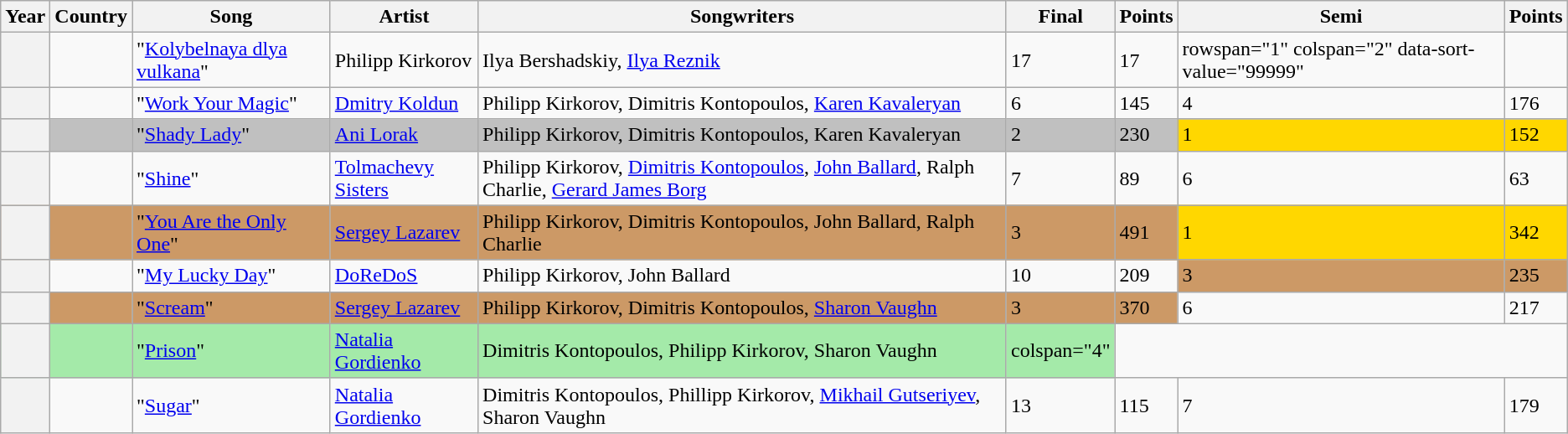<table class="sortable wikitable">
<tr>
<th scope="col">Year</th>
<th scope="col">Country</th>
<th scope="col">Song</th>
<th scope="col">Artist</th>
<th scope="col">Songwriters</th>
<th scope="col">Final</th>
<th scope="col">Points</th>
<th scope="col">Semi</th>
<th scope="col">Points</th>
</tr>
<tr>
<th scope="row"></th>
<td></td>
<td>"<a href='#'>Kolybelnaya dlya vulkana</a>"</td>
<td>Philipp Kirkorov</td>
<td>Ilya Bershadskiy, <a href='#'>Ilya Reznik</a></td>
<td>17</td>
<td>17</td>
<td>rowspan="1" colspan="2" data-sort-value="99999" </td>
</tr>
<tr>
<th scope="row"></th>
<td></td>
<td>"<a href='#'>Work Your Magic</a>"</td>
<td><a href='#'>Dmitry Koldun</a></td>
<td>Philipp Kirkorov, Dimitris Kontopoulos, <a href='#'>Karen Kavaleryan</a></td>
<td>6</td>
<td>145</td>
<td>4</td>
<td>176</td>
</tr>
<tr bgcolor="silver">
<th scope="row"></th>
<td></td>
<td>"<a href='#'>Shady Lady</a>"</td>
<td><a href='#'>Ani Lorak</a></td>
<td>Philipp Kirkorov, Dimitris Kontopoulos, Karen Kavaleryan</td>
<td>2</td>
<td>230</td>
<td bgcolor="gold">1</td>
<td bgcolor="gold">152</td>
</tr>
<tr>
<th scope="row"></th>
<td></td>
<td>"<a href='#'>Shine</a>"</td>
<td><a href='#'>Tolmachevy Sisters</a></td>
<td>Philipp Kirkorov, <a href='#'>Dimitris Kontopoulos</a>, <a href='#'>John Ballard</a>, Ralph Charlie, <a href='#'>Gerard James Borg</a></td>
<td>7</td>
<td>89</td>
<td>6</td>
<td>63</td>
</tr>
<tr bgcolor="#c96">
<th scope="row"></th>
<td></td>
<td>"<a href='#'>You Are the Only One</a>"</td>
<td><a href='#'>Sergey Lazarev</a></td>
<td>Philipp Kirkorov, Dimitris Kontopoulos, John Ballard, Ralph Charlie</td>
<td bgcolor="#c96">3</td>
<td bgcolor="#c96">491</td>
<td bgcolor="gold">1</td>
<td bgcolor="gold">342</td>
</tr>
<tr>
<th scope="row"></th>
<td></td>
<td>"<a href='#'>My Lucky Day</a>"</td>
<td><a href='#'>DoReDoS</a></td>
<td>Philipp Kirkorov, John Ballard</td>
<td>10</td>
<td>209</td>
<td bgcolor="#c96">3</td>
<td bgcolor="#c96">235</td>
</tr>
<tr>
<th scope="row"></th>
<td bgcolor="#c96"></td>
<td bgcolor="#c96">"<a href='#'>Scream</a>"</td>
<td bgcolor="#c96"><a href='#'>Sergey Lazarev</a></td>
<td bgcolor="#c96">Philipp Kirkorov, Dimitris Kontopoulos, <a href='#'>Sharon Vaughn</a></td>
<td bgcolor="#c96">3</td>
<td bgcolor="#c96">370</td>
<td>6</td>
<td>217</td>
</tr>
<tr bgcolor="#A4EAA9">
<th scope="row"></th>
<td></td>
<td>"<a href='#'>Prison</a>"</td>
<td><a href='#'>Natalia Gordienko</a></td>
<td>Dimitris Kontopoulos, Philipp Kirkorov, Sharon Vaughn</td>
<td>colspan="4" </td>
</tr>
<tr>
<th scope="row"></th>
<td></td>
<td>"<a href='#'>Sugar</a>"</td>
<td><a href='#'>Natalia Gordienko</a></td>
<td>Dimitris Kontopoulos, Phillipp Kirkorov, <a href='#'>Mikhail Gutseriyev</a>, Sharon Vaughn</td>
<td>13</td>
<td>115</td>
<td>7</td>
<td>179</td>
</tr>
</table>
